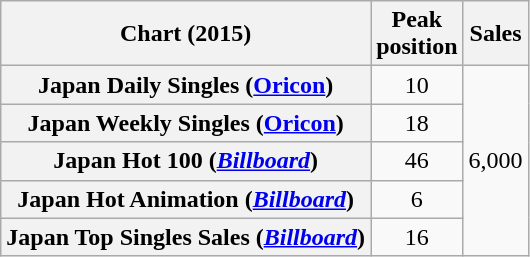<table class="wikitable sortable plainrowheaders" style="text-align:center;">
<tr>
<th scope="col">Chart (2015)</th>
<th scope="col">Peak<br>position</th>
<th scope="col">Sales</th>
</tr>
<tr>
<th scope="row">Japan Daily Singles (<a href='#'>Oricon</a>)</th>
<td style="text-align:center;">10</td>
<td rowspan="6" style="text-align:left;">6,000</td>
</tr>
<tr>
<th scope="row">Japan Weekly Singles (<a href='#'>Oricon</a>)</th>
<td style="text-align:center;">18</td>
</tr>
<tr>
<th scope="row">Japan Hot 100 (<em><a href='#'>Billboard</a></em>)</th>
<td style="text-align:center;">46</td>
</tr>
<tr>
<th scope="row">Japan Hot Animation (<em><a href='#'>Billboard</a></em>)</th>
<td style="text-align:center;">6</td>
</tr>
<tr>
<th scope="row">Japan Top Singles Sales (<em><a href='#'>Billboard</a></em>)</th>
<td style="text-align:center;">16</td>
</tr>
</table>
